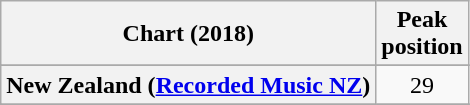<table class="wikitable sortable plainrowheaders" style="text-align:center">
<tr>
<th scope="col">Chart (2018)</th>
<th scope="col">Peak<br> position</th>
</tr>
<tr>
</tr>
<tr>
<th scope="row">New Zealand (<a href='#'>Recorded Music NZ</a>)</th>
<td>29</td>
</tr>
<tr>
</tr>
<tr>
</tr>
<tr>
</tr>
</table>
